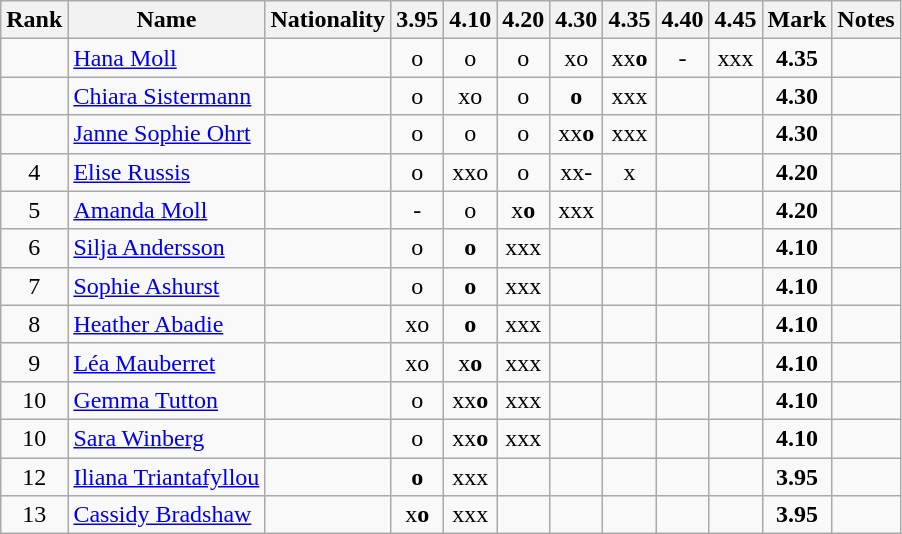<table class="wikitable sortable" style="text-align:center">
<tr>
<th>Rank</th>
<th>Name</th>
<th>Nationality</th>
<th>3.95</th>
<th>4.10</th>
<th>4.20</th>
<th>4.30</th>
<th>4.35</th>
<th>4.40</th>
<th>4.45</th>
<th>Mark</th>
<th>Notes</th>
</tr>
<tr>
<td></td>
<td align=left><a href='#'>Hana Moll</a></td>
<td align=left></td>
<td>o</td>
<td>o</td>
<td>o</td>
<td>xo</td>
<td>xx<strong>o</strong></td>
<td>-</td>
<td>xxx</td>
<td><strong>4.35</strong></td>
<td></td>
</tr>
<tr>
<td></td>
<td align=left><a href='#'>Chiara Sistermann</a></td>
<td align=left></td>
<td>o</td>
<td>xo</td>
<td>o</td>
<td><strong>o</strong></td>
<td>xxx</td>
<td></td>
<td></td>
<td><strong>4.30</strong></td>
<td></td>
</tr>
<tr>
<td></td>
<td align=left><a href='#'>Janne Sophie Ohrt</a></td>
<td align=left></td>
<td>o</td>
<td>o</td>
<td>o</td>
<td>xx<strong>o</strong></td>
<td>xxx</td>
<td></td>
<td></td>
<td><strong>4.30</strong></td>
<td></td>
</tr>
<tr>
<td>4</td>
<td align=left><a href='#'>Elise Russis</a></td>
<td align=left></td>
<td>o</td>
<td>xxo</td>
<td>o</td>
<td>xx-</td>
<td>x</td>
<td></td>
<td></td>
<td><strong>4.20</strong></td>
<td></td>
</tr>
<tr>
<td>5</td>
<td align=left><a href='#'>Amanda Moll</a></td>
<td align=left></td>
<td>-</td>
<td>o</td>
<td>x<strong>o</strong></td>
<td>xxx</td>
<td></td>
<td></td>
<td></td>
<td><strong>4.20</strong></td>
<td></td>
</tr>
<tr>
<td>6</td>
<td align=left><a href='#'>Silja Andersson</a></td>
<td align=left></td>
<td>o</td>
<td><strong>o</strong></td>
<td>xxx</td>
<td></td>
<td></td>
<td></td>
<td></td>
<td><strong>4.10</strong></td>
<td></td>
</tr>
<tr>
<td>7</td>
<td align=left><a href='#'>Sophie Ashurst</a></td>
<td align=left></td>
<td>o</td>
<td><strong>o</strong></td>
<td>xxx</td>
<td></td>
<td></td>
<td></td>
<td></td>
<td><strong>4.10</strong></td>
<td></td>
</tr>
<tr>
<td>8</td>
<td align=left><a href='#'>Heather Abadie</a></td>
<td align=left></td>
<td>xo</td>
<td><strong>o</strong></td>
<td>xxx</td>
<td></td>
<td></td>
<td></td>
<td></td>
<td><strong>4.10</strong></td>
<td></td>
</tr>
<tr>
<td>9</td>
<td align=left><a href='#'>Léa Mauberret</a></td>
<td align=left></td>
<td>xo</td>
<td>x<strong>o</strong></td>
<td>xxx</td>
<td></td>
<td></td>
<td></td>
<td></td>
<td><strong>4.10</strong></td>
<td></td>
</tr>
<tr>
<td>10</td>
<td align=left><a href='#'>Gemma Tutton</a></td>
<td align=left></td>
<td>o</td>
<td>xx<strong>o</strong></td>
<td>xxx</td>
<td></td>
<td></td>
<td></td>
<td></td>
<td><strong>4.10</strong></td>
<td></td>
</tr>
<tr>
<td>10</td>
<td align=left><a href='#'>Sara Winberg</a></td>
<td align=left></td>
<td>o</td>
<td>xx<strong>o</strong></td>
<td>xxx</td>
<td></td>
<td></td>
<td></td>
<td></td>
<td><strong>4.10</strong></td>
<td></td>
</tr>
<tr>
<td>12</td>
<td align=left><a href='#'>Iliana Triantafyllou</a></td>
<td align=left></td>
<td><strong>o</strong></td>
<td>xxx</td>
<td></td>
<td></td>
<td></td>
<td></td>
<td></td>
<td><strong>3.95</strong></td>
<td></td>
</tr>
<tr>
<td>13</td>
<td align=left><a href='#'>Cassidy Bradshaw</a></td>
<td align=left></td>
<td>x<strong>o</strong></td>
<td>xxx</td>
<td></td>
<td></td>
<td></td>
<td></td>
<td></td>
<td><strong>3.95</strong></td>
<td></td>
</tr>
</table>
